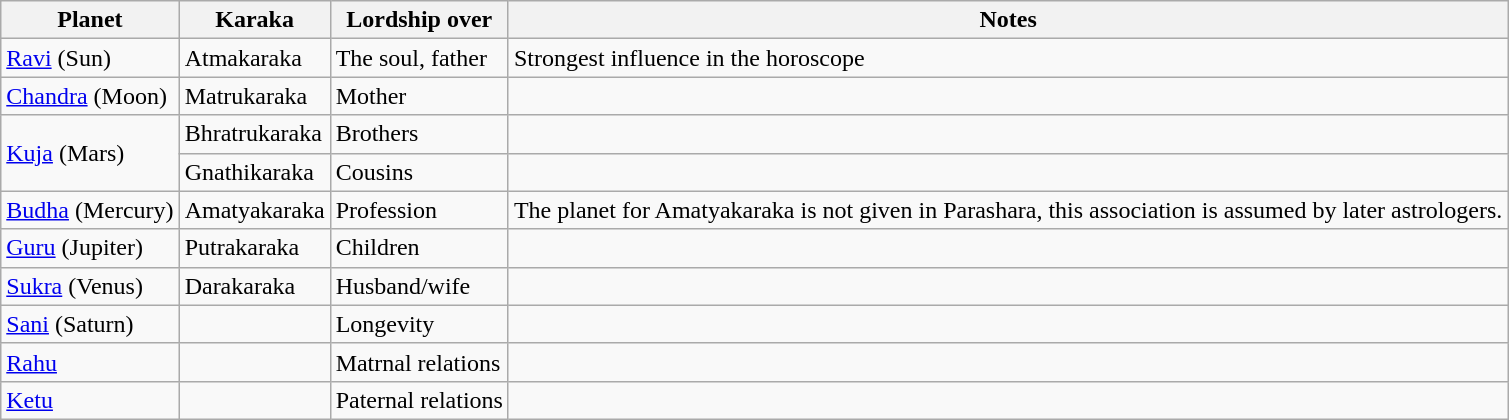<table class=wikitable>
<tr>
<th>Planet</th>
<th>Karaka</th>
<th>Lordship over</th>
<th>Notes</th>
</tr>
<tr>
<td><a href='#'>Ravi</a> (Sun)</td>
<td>Atmakaraka</td>
<td>The soul, father</td>
<td>Strongest influence in the horoscope</td>
</tr>
<tr>
<td><a href='#'>Chandra</a> (Moon)</td>
<td>Matrukaraka</td>
<td>Mother</td>
<td></td>
</tr>
<tr>
<td rowspan="2"><a href='#'>Kuja</a> (Mars)</td>
<td>Bhratrukaraka</td>
<td>Brothers</td>
<td></td>
</tr>
<tr>
<td>Gnathikaraka</td>
<td>Cousins</td>
<td></td>
</tr>
<tr>
<td><a href='#'>Budha</a> (Mercury)</td>
<td>Amatyakaraka</td>
<td>Profession</td>
<td>The planet for Amatyakaraka is not given in Parashara, this association is assumed by later astrologers.</td>
</tr>
<tr>
<td><a href='#'>Guru</a> (Jupiter)</td>
<td>Putrakaraka</td>
<td>Children</td>
<td></td>
</tr>
<tr>
<td><a href='#'>Sukra</a> (Venus)</td>
<td>Darakaraka</td>
<td>Husband/wife</td>
<td></td>
</tr>
<tr>
<td><a href='#'>Sani</a> (Saturn)</td>
<td></td>
<td>Longevity</td>
<td></td>
</tr>
<tr>
<td><a href='#'>Rahu</a></td>
<td></td>
<td>Matrnal relations</td>
<td></td>
</tr>
<tr>
<td><a href='#'>Ketu</a></td>
<td></td>
<td>Paternal relations</td>
<td></td>
</tr>
</table>
